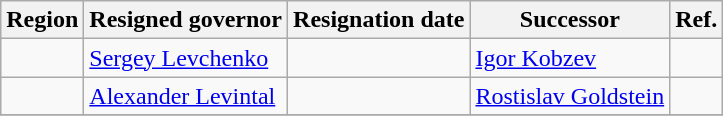<table class="wikitable" style="text-align:left">
<tr>
<th>Region</th>
<th>Resigned governor</th>
<th>Resignation date</th>
<th>Successor</th>
<th>Ref.</th>
</tr>
<tr>
<td></td>
<td><a href='#'>Sergey Levchenko</a></td>
<td></td>
<td><a href='#'>Igor Kobzev</a></td>
<td></td>
</tr>
<tr>
<td></td>
<td><a href='#'>Alexander Levintal</a></td>
<td></td>
<td><a href='#'>Rostislav Goldstein</a></td>
<td></td>
</tr>
<tr>
</tr>
</table>
